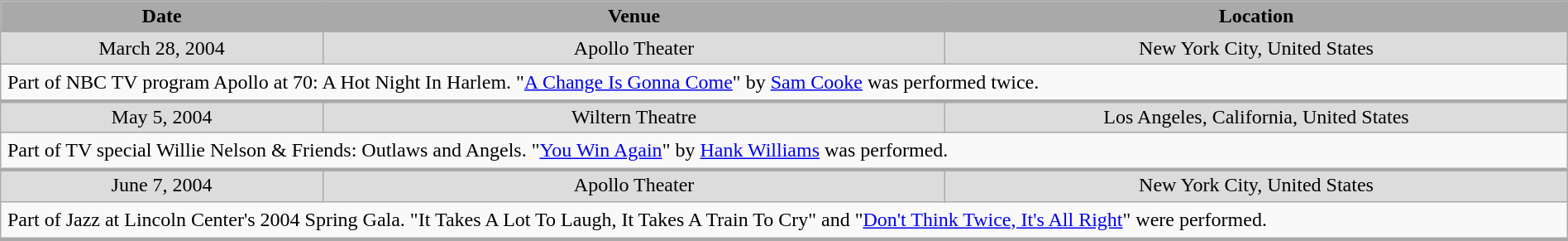<table class="wikitable" style="width:100%; text-align:center;">
<tr>
<th style="width:100px; background:darkGrey;">Date</th>
<th style="width:200px; background:darkGrey;">Venue</th>
<th style="width:200px; background:darkGrey;">Location</th>
</tr>
<tr style="background:#DCDCDC;">
<td>March 28, 2004</td>
<td>Apollo Theater</td>
<td>New York City, United States</td>
</tr>
<tr>
<td colspan="5" style="border-bottom-width:3px; padding:5px; text-align:left;">Part of NBC TV program Apollo at 70: A Hot Night In Harlem. "<a href='#'>A Change Is Gonna Come</a>" by <a href='#'>Sam Cooke</a> was performed twice.</td>
</tr>
<tr>
</tr>
<tr style="background:#DCDCDC;">
<td>May 5, 2004</td>
<td>Wiltern Theatre</td>
<td>Los Angeles, California, United States</td>
</tr>
<tr>
<td colspan="5" style="border-bottom-width:3px; padding:5px; text-align:left;">Part of TV special Willie Nelson & Friends: Outlaws and Angels. "<a href='#'>You Win Again</a>" by <a href='#'>Hank Williams</a> was performed.</td>
</tr>
<tr>
</tr>
<tr style="background:#DCDCDC;">
<td>June 7, 2004</td>
<td>Apollo Theater</td>
<td>New York City, United States</td>
</tr>
<tr>
<td colspan="5" style="border-bottom-width:3px; padding:5px; text-align:left;">Part of Jazz at Lincoln Center's 2004 Spring Gala. "It Takes A Lot To Laugh, It Takes A Train To Cry" and "<a href='#'>Don't Think Twice, It's All Right</a>" were performed.</td>
</tr>
<tr>
</tr>
</table>
